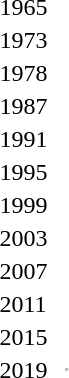<table>
<tr>
<td>1965</td>
<td></td>
<td></td>
<td></td>
</tr>
<tr>
<td>1973</td>
<td></td>
<td></td>
<td><br></td>
</tr>
<tr>
<td>1978</td>
<td></td>
<td></td>
<td><br></td>
</tr>
<tr>
<td>1987</td>
<td></td>
<td></td>
<td><br></td>
</tr>
<tr>
<td>1991</td>
<td></td>
<td></td>
<td><br></td>
</tr>
<tr>
<td>1995</td>
<td></td>
<td></td>
<td><br></td>
</tr>
<tr>
<td>1999</td>
<td></td>
<td></td>
<td><br></td>
</tr>
<tr>
<td>2003</td>
<td></td>
<td></td>
<td><br></td>
</tr>
<tr>
<td>2007</td>
<td></td>
<td></td>
<td> <br> </td>
</tr>
<tr>
<td>2011</td>
<td></td>
<td></td>
<td><br></td>
</tr>
<tr>
<td>2015</td>
<td></td>
<td></td>
<td> <br> </td>
</tr>
<tr>
<td>2019</td>
<td></td>
<td></td>
<td><hr></td>
</tr>
</table>
